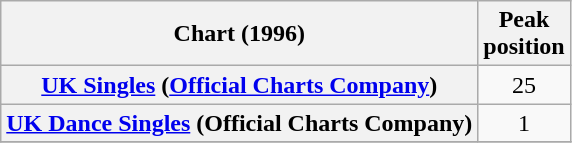<table class="wikitable sortable plainrowheaders" style="text-align:center">
<tr>
<th scope="col">Chart (1996)</th>
<th scope="col">Peak<br>position</th>
</tr>
<tr>
<th scope="row"><a href='#'>UK Singles</a> (<a href='#'>Official Charts Company</a>)</th>
<td>25</td>
</tr>
<tr>
<th scope="row"><a href='#'>UK Dance Singles</a> (Official Charts Company)</th>
<td>1</td>
</tr>
<tr>
</tr>
</table>
